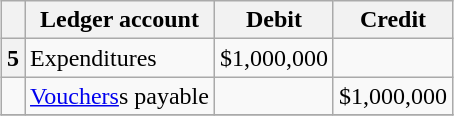<table class="wikitable" style="margin: 1em auto 1em auto;" border="1" cellpadding="2" cellspacing="2" align="center">
<tr>
<th></th>
<th align="center">Ledger account</th>
<th align="center">Debit</th>
<th align="center">Credit</th>
</tr>
<tr>
<th>5</th>
<td align="left">Expenditures</td>
<td align="right">$1,000,000</td>
<td><br></td>
</tr>
<tr>
<td></td>
<td align="right"><a href='#'>Vouchers</a>s payable</td>
<td><br></td>
<td align="right">$1,000,000</td>
</tr>
<tr>
</tr>
</table>
